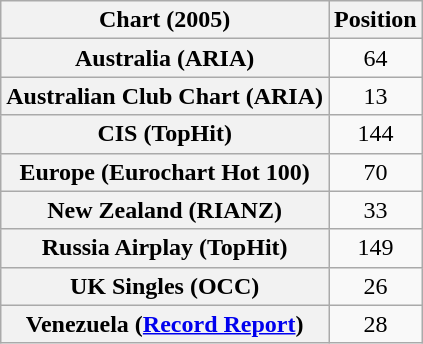<table class="wikitable sortable plainrowheaders" style="text-align:center">
<tr>
<th>Chart (2005)</th>
<th>Position</th>
</tr>
<tr>
<th scope="row">Australia (ARIA)</th>
<td>64</td>
</tr>
<tr>
<th scope="row">Australian Club Chart (ARIA)</th>
<td>13</td>
</tr>
<tr>
<th scope="row">CIS (TopHit)</th>
<td>144</td>
</tr>
<tr>
<th scope="row">Europe (Eurochart Hot 100)</th>
<td>70</td>
</tr>
<tr>
<th scope="row">New Zealand (RIANZ)</th>
<td>33</td>
</tr>
<tr>
<th scope="row">Russia Airplay (TopHit)</th>
<td>149</td>
</tr>
<tr>
<th scope="row">UK Singles (OCC)</th>
<td>26</td>
</tr>
<tr>
<th scope="row">Venezuela (<a href='#'>Record Report</a>)</th>
<td>28</td>
</tr>
</table>
